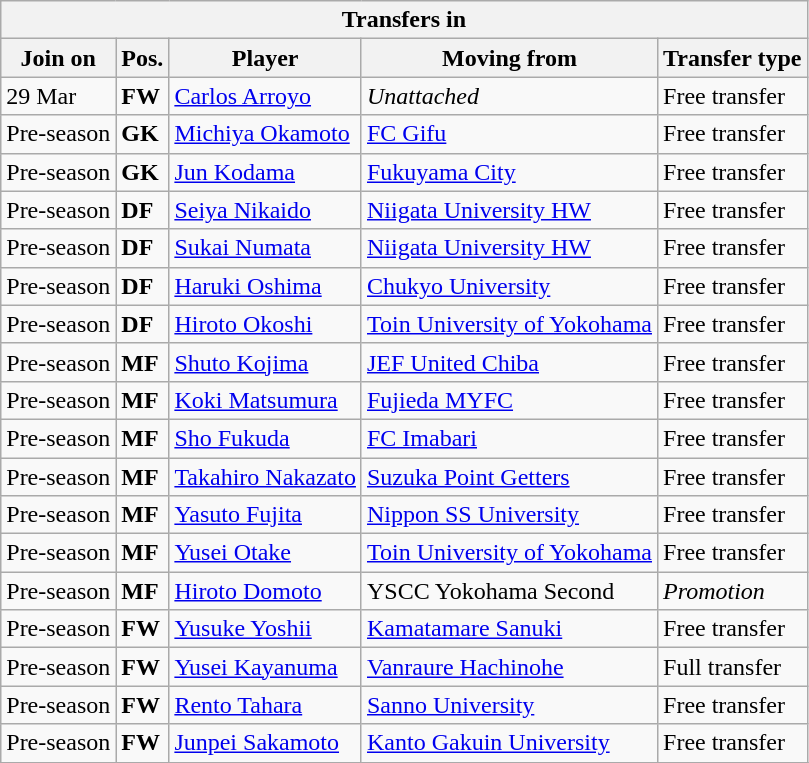<table class="wikitable sortable" style=“text-align:left;>
<tr>
<th colspan="5">Transfers in</th>
</tr>
<tr>
<th>Join on</th>
<th>Pos.</th>
<th>Player</th>
<th>Moving from</th>
<th>Transfer type</th>
</tr>
<tr>
<td>29 Mar</td>
<td><strong>FW</strong></td>
<td> <a href='#'>Carlos Arroyo</a></td>
<td><em>Unattached</em></td>
<td>Free transfer</td>
</tr>
<tr>
<td>Pre-season</td>
<td><strong>GK</strong></td>
<td> <a href='#'>Michiya Okamoto</a></td>
<td> <a href='#'>FC Gifu</a></td>
<td>Free transfer</td>
</tr>
<tr>
<td>Pre-season</td>
<td><strong>GK</strong></td>
<td> <a href='#'>Jun Kodama</a></td>
<td> <a href='#'>Fukuyama City</a></td>
<td>Free transfer</td>
</tr>
<tr>
<td>Pre-season</td>
<td><strong>DF</strong></td>
<td> <a href='#'>Seiya Nikaido</a></td>
<td> <a href='#'>Niigata University HW</a></td>
<td>Free transfer</td>
</tr>
<tr>
<td>Pre-season</td>
<td><strong>DF</strong></td>
<td> <a href='#'>Sukai Numata</a></td>
<td> <a href='#'>Niigata University HW</a></td>
<td>Free transfer</td>
</tr>
<tr>
<td>Pre-season</td>
<td><strong>DF</strong></td>
<td> <a href='#'>Haruki Oshima</a></td>
<td> <a href='#'>Chukyo University</a></td>
<td>Free transfer</td>
</tr>
<tr>
<td>Pre-season</td>
<td><strong>DF</strong></td>
<td> <a href='#'>Hiroto Okoshi</a></td>
<td> <a href='#'>Toin University of Yokohama</a></td>
<td>Free transfer</td>
</tr>
<tr>
<td>Pre-season</td>
<td><strong>MF</strong></td>
<td> <a href='#'>Shuto Kojima</a></td>
<td> <a href='#'>JEF United Chiba</a></td>
<td>Free transfer</td>
</tr>
<tr>
<td>Pre-season</td>
<td><strong>MF</strong></td>
<td> <a href='#'>Koki Matsumura</a></td>
<td> <a href='#'>Fujieda MYFC</a></td>
<td>Free transfer</td>
</tr>
<tr>
<td>Pre-season</td>
<td><strong>MF</strong></td>
<td> <a href='#'>Sho Fukuda</a></td>
<td> <a href='#'>FC Imabari</a></td>
<td>Free transfer</td>
</tr>
<tr>
<td>Pre-season</td>
<td><strong>MF</strong></td>
<td> <a href='#'>Takahiro Nakazato</a></td>
<td> <a href='#'>Suzuka Point Getters</a></td>
<td>Free transfer</td>
</tr>
<tr>
<td>Pre-season</td>
<td><strong>MF</strong></td>
<td> <a href='#'>Yasuto Fujita</a></td>
<td> <a href='#'>Nippon SS University</a></td>
<td>Free transfer</td>
</tr>
<tr>
<td>Pre-season</td>
<td><strong>MF</strong></td>
<td> <a href='#'>Yusei Otake</a></td>
<td> <a href='#'>Toin University of Yokohama</a></td>
<td>Free transfer</td>
</tr>
<tr>
<td>Pre-season</td>
<td><strong>MF</strong></td>
<td> <a href='#'>Hiroto Domoto</a></td>
<td>YSCC Yokohama Second</td>
<td><em>Promotion</em></td>
</tr>
<tr>
<td>Pre-season</td>
<td><strong>FW</strong></td>
<td> <a href='#'>Yusuke Yoshii</a></td>
<td> <a href='#'>Kamatamare Sanuki</a></td>
<td>Free transfer</td>
</tr>
<tr>
<td>Pre-season</td>
<td><strong>FW</strong></td>
<td> <a href='#'>Yusei Kayanuma</a></td>
<td> <a href='#'>Vanraure Hachinohe</a></td>
<td>Full transfer</td>
</tr>
<tr>
<td>Pre-season</td>
<td><strong>FW</strong></td>
<td> <a href='#'>Rento Tahara</a></td>
<td> <a href='#'>Sanno University</a></td>
<td>Free transfer</td>
</tr>
<tr>
<td>Pre-season</td>
<td><strong>FW</strong></td>
<td> <a href='#'>Junpei Sakamoto</a></td>
<td> <a href='#'>Kanto Gakuin University</a></td>
<td>Free transfer</td>
</tr>
<tr>
</tr>
</table>
